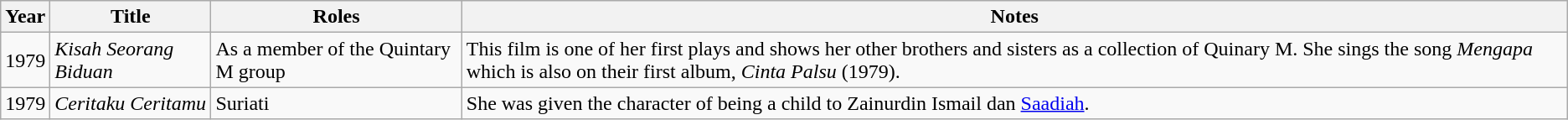<table class="wikitable sortable">
<tr>
<th>Year</th>
<th>Title</th>
<th>Roles</th>
<th>Notes</th>
</tr>
<tr>
<td>1979</td>
<td><em>Kisah Seorang Biduan</em></td>
<td>As a member of the Quintary M group</td>
<td>This film is one of her first plays and shows her other brothers and sisters as a collection of Quinary M. She sings the song <em>Mengapa</em> which is also on their first album, <em>Cinta Palsu</em> (1979).</td>
</tr>
<tr>
<td>1979</td>
<td><em>Ceritaku Ceritamu</em></td>
<td>Suriati</td>
<td>She was given the character of being a child to Zainurdin Ismail dan <a href='#'>Saadiah</a>.</td>
</tr>
</table>
